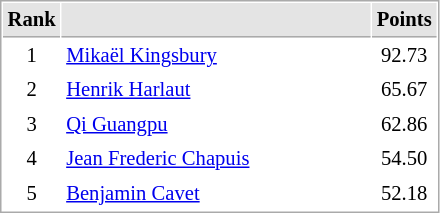<table cellspacing="1" cellpadding="3" style="border:1px solid #aaa; font-size:86%;">
<tr style="background:#e4e4e4;">
<th style="border-bottom:1px solid #aaa; width:10px;">Rank</th>
<th style="border-bottom:1px solid #aaa; width:200px;"></th>
<th style="border-bottom:1px solid #aaa; width:20px;">Points</th>
</tr>
<tr>
<td align=center>1</td>
<td> <a href='#'>Mikaël Kingsbury</a></td>
<td align=center>92.73</td>
</tr>
<tr>
<td align=center>2</td>
<td> <a href='#'>Henrik Harlaut</a></td>
<td align=center>65.67</td>
</tr>
<tr>
<td align=center>3</td>
<td> <a href='#'>Qi Guangpu</a></td>
<td align=center>62.86</td>
</tr>
<tr>
<td align=center>4</td>
<td> <a href='#'>Jean Frederic Chapuis</a></td>
<td align=center>54.50</td>
</tr>
<tr>
<td align=center>5</td>
<td> <a href='#'>Benjamin Cavet</a></td>
<td align=center>52.18</td>
</tr>
</table>
